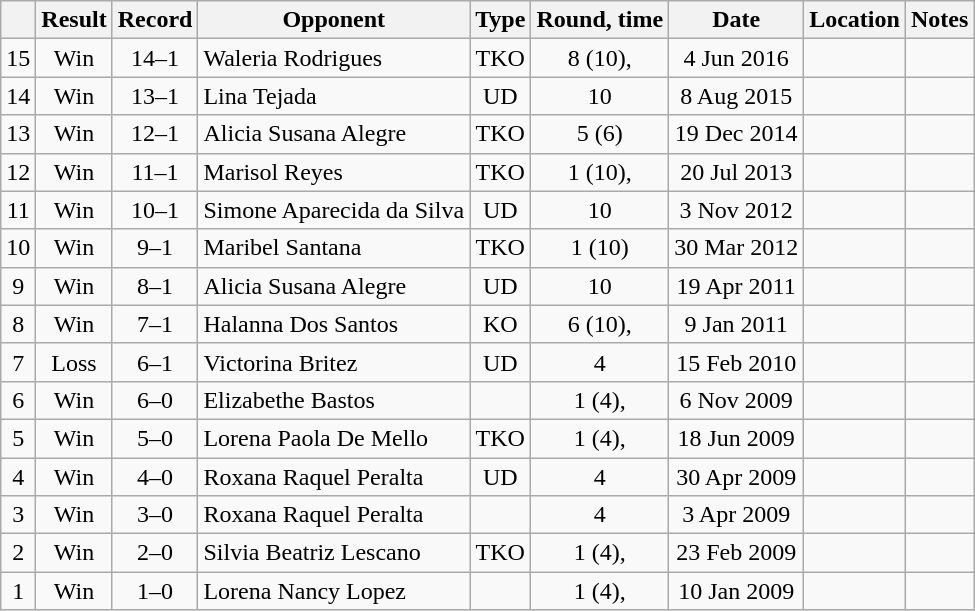<table class=wikitable style=text-align:center>
<tr>
<th></th>
<th>Result</th>
<th>Record</th>
<th>Opponent</th>
<th>Type</th>
<th>Round, time</th>
<th>Date</th>
<th>Location</th>
<th>Notes</th>
</tr>
<tr>
<td>15</td>
<td>Win</td>
<td>14–1</td>
<td align=left>Waleria Rodrigues</td>
<td>TKO</td>
<td>8 (10), </td>
<td>4 Jun 2016</td>
<td align=left></td>
<td align=left></td>
</tr>
<tr>
<td>14</td>
<td>Win</td>
<td>13–1</td>
<td align=left>Lina Tejada</td>
<td>UD</td>
<td>10</td>
<td>8 Aug 2015</td>
<td align=left></td>
<td align=left></td>
</tr>
<tr>
<td>13</td>
<td>Win</td>
<td>12–1</td>
<td align=left>Alicia Susana Alegre</td>
<td>TKO</td>
<td>5 (6)</td>
<td>19 Dec 2014</td>
<td align=left></td>
<td align=left></td>
</tr>
<tr>
<td>12</td>
<td>Win</td>
<td>11–1</td>
<td align=left>Marisol Reyes</td>
<td>TKO</td>
<td>1 (10), </td>
<td>20 Jul 2013</td>
<td align=left></td>
<td align=left></td>
</tr>
<tr>
<td>11</td>
<td>Win</td>
<td>10–1</td>
<td align=left>Simone Aparecida da Silva</td>
<td>UD</td>
<td>10</td>
<td>3 Nov 2012</td>
<td align=left></td>
<td align=left></td>
</tr>
<tr>
<td>10</td>
<td>Win</td>
<td>9–1</td>
<td align=left>Maribel Santana</td>
<td>TKO</td>
<td>1 (10)</td>
<td>30 Mar 2012</td>
<td align=left></td>
<td align=left></td>
</tr>
<tr>
<td>9</td>
<td>Win</td>
<td>8–1</td>
<td align=left>Alicia Susana Alegre</td>
<td>UD</td>
<td>10</td>
<td>19 Apr 2011</td>
<td align=left></td>
<td align=left></td>
</tr>
<tr>
<td>8</td>
<td>Win</td>
<td>7–1</td>
<td align=left>Halanna Dos Santos</td>
<td>KO</td>
<td>6 (10), </td>
<td>9 Jan 2011</td>
<td align=left></td>
<td align=left></td>
</tr>
<tr>
<td>7</td>
<td>Loss</td>
<td>6–1</td>
<td align=left>Victorina Britez</td>
<td>UD</td>
<td>4</td>
<td>15 Feb 2010</td>
<td align=left></td>
<td align=left></td>
</tr>
<tr>
<td>6</td>
<td>Win</td>
<td>6–0</td>
<td align=left>Elizabethe Bastos</td>
<td></td>
<td>1 (4), </td>
<td>6 Nov 2009</td>
<td align=left></td>
<td align=left></td>
</tr>
<tr>
<td>5</td>
<td>Win</td>
<td>5–0</td>
<td align=left>Lorena Paola De Mello</td>
<td>TKO</td>
<td>1 (4), </td>
<td>18 Jun 2009</td>
<td align=left></td>
<td align=left></td>
</tr>
<tr>
<td>4</td>
<td>Win</td>
<td>4–0</td>
<td align=left>Roxana Raquel Peralta</td>
<td>UD</td>
<td>4</td>
<td>30 Apr 2009</td>
<td align=left></td>
<td align=left></td>
</tr>
<tr>
<td>3</td>
<td>Win</td>
<td>3–0</td>
<td align=left>Roxana Raquel Peralta</td>
<td></td>
<td>4</td>
<td>3 Apr 2009</td>
<td align=left></td>
<td align=left></td>
</tr>
<tr>
<td>2</td>
<td>Win</td>
<td>2–0</td>
<td align=left>Silvia Beatriz Lescano</td>
<td>TKO</td>
<td>1 (4), </td>
<td>23 Feb 2009</td>
<td align=left></td>
<td align=left></td>
</tr>
<tr>
<td>1</td>
<td>Win</td>
<td>1–0</td>
<td align=left>Lorena Nancy Lopez</td>
<td></td>
<td>1 (4), </td>
<td>10 Jan 2009</td>
<td align=left></td>
<td align=left></td>
</tr>
</table>
